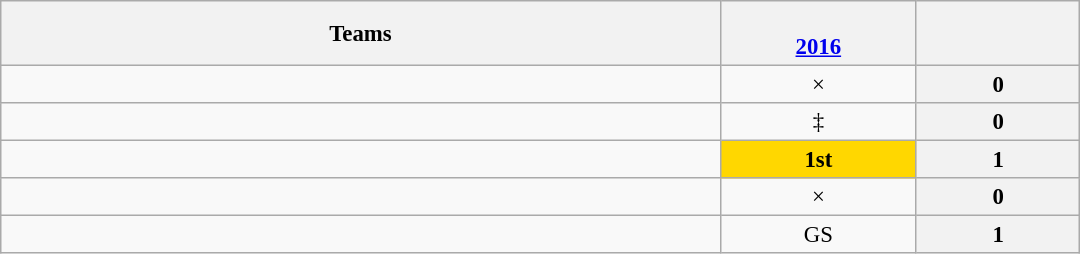<table class="wikitable" style="font-size:95%; width: 57%; text-align: center;">
<tr>
<th width="22%">Teams</th>
<th width="06%"><br><a href='#'>2016</a><br></th>
<th width="05%"></th>
</tr>
<tr>
<td align="left"></td>
<td>×</td>
<th>0</th>
</tr>
<tr>
<td align="left"></td>
<td>‡</td>
<th>0</th>
</tr>
<tr>
<td align="left"></td>
<td bgcolor=gold><strong>1st</strong></td>
<th>1</th>
</tr>
<tr>
<td align="left"></td>
<td>×</td>
<th>0</th>
</tr>
<tr>
<td align="left"></td>
<td>GS</td>
<th>1</th>
</tr>
</table>
